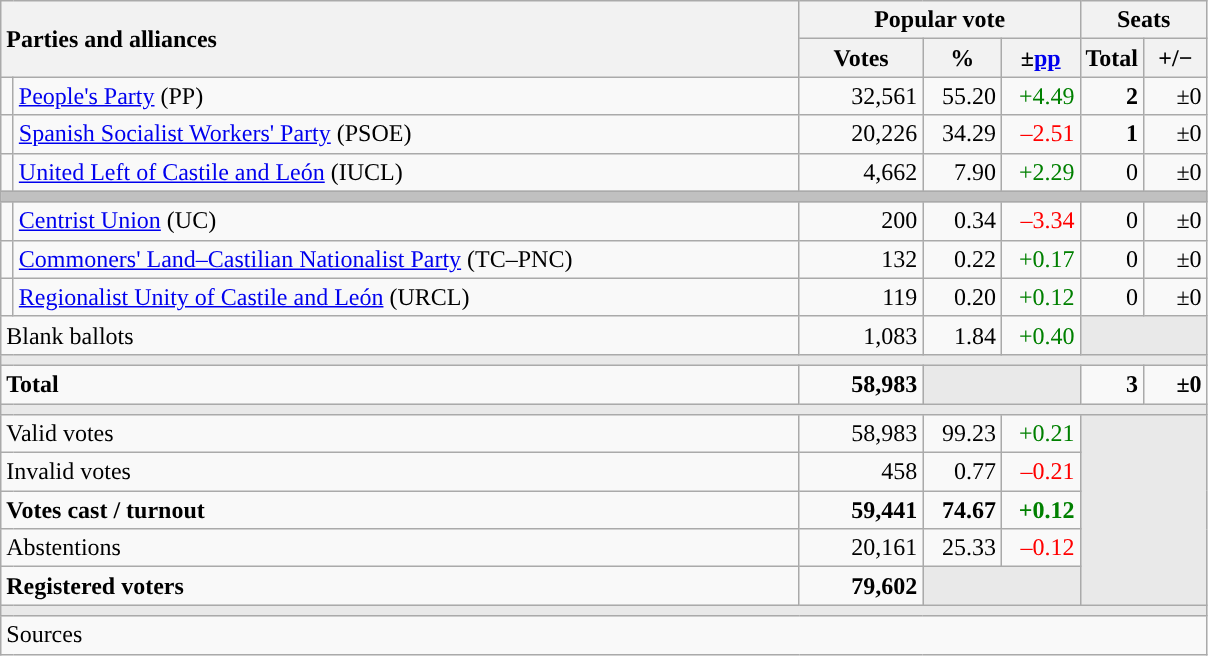<table class="wikitable" style="text-align:right;">
<tr>
<th style="text-align:left;" rowspan="2" colspan="2" width="525">Parties and alliances</th>
<th colspan="3">Popular vote</th>
<th colspan="2">Seats</th>
</tr>
<tr>
<th width="75">Votes</th>
<th width="45">%</th>
<th width="45">±<a href='#'>pp</a></th>
<th width="35">Total</th>
<th width="35">+/−</th>
</tr>
<tr>
<td width="1" style="color:inherit;background:"></td>
<td align="left"><a href='#'>People's Party</a> (PP)</td>
<td>32,561</td>
<td>55.20</td>
<td style="color:green;">+4.49</td>
<td><strong>2</strong></td>
<td>±0</td>
</tr>
<tr>
<td style="color:inherit;background:"></td>
<td align="left"><a href='#'>Spanish Socialist Workers' Party</a> (PSOE)</td>
<td>20,226</td>
<td>34.29</td>
<td style="color:red;">–2.51</td>
<td><strong>1</strong></td>
<td>±0</td>
</tr>
<tr>
<td style="color:inherit;background:"></td>
<td align="left"><a href='#'>United Left of Castile and León</a> (IUCL)</td>
<td>4,662</td>
<td>7.90</td>
<td style="color:green;">+2.29</td>
<td>0</td>
<td>±0</td>
</tr>
<tr>
<td colspan="7" bgcolor="#C0C0C0"></td>
</tr>
<tr>
<td style="color:inherit;background:"></td>
<td align="left"><a href='#'>Centrist Union</a> (UC)</td>
<td>200</td>
<td>0.34</td>
<td style="color:red;">–3.34</td>
<td>0</td>
<td>±0</td>
</tr>
<tr>
<td style="color:inherit;background:"></td>
<td align="left"><a href='#'>Commoners' Land–Castilian Nationalist Party</a> (TC–PNC)</td>
<td>132</td>
<td>0.22</td>
<td style="color:green;">+0.17</td>
<td>0</td>
<td>±0</td>
</tr>
<tr>
<td style="color:inherit;background:"></td>
<td align="left"><a href='#'>Regionalist Unity of Castile and León</a> (URCL)</td>
<td>119</td>
<td>0.20</td>
<td style="color:green;">+0.12</td>
<td>0</td>
<td>±0</td>
</tr>
<tr>
<td align="left" colspan="2">Blank ballots</td>
<td>1,083</td>
<td>1.84</td>
<td style="color:green;">+0.40</td>
<td bgcolor="#E9E9E9" colspan="2"></td>
</tr>
<tr>
<td colspan="7" bgcolor="#E9E9E9"></td>
</tr>
<tr style="font-weight:bold;">
<td align="left" colspan="2">Total</td>
<td>58,983</td>
<td bgcolor="#E9E9E9" colspan="2"></td>
<td>3</td>
<td>±0</td>
</tr>
<tr>
<td colspan="7" bgcolor="#E9E9E9"></td>
</tr>
<tr>
<td align="left" colspan="2">Valid votes</td>
<td>58,983</td>
<td>99.23</td>
<td style="color:green;">+0.21</td>
<td bgcolor="#E9E9E9" colspan="2" rowspan="5"></td>
</tr>
<tr>
<td align="left" colspan="2">Invalid votes</td>
<td>458</td>
<td>0.77</td>
<td style="color:red;">–0.21</td>
</tr>
<tr style="font-weight:bold;">
<td align="left" colspan="2">Votes cast / turnout</td>
<td>59,441</td>
<td>74.67</td>
<td style="color:green;">+0.12</td>
</tr>
<tr>
<td align="left" colspan="2">Abstentions</td>
<td>20,161</td>
<td>25.33</td>
<td style="color:red;">–0.12</td>
</tr>
<tr style="font-weight:bold;">
<td align="left" colspan="2">Registered voters</td>
<td>79,602</td>
<td bgcolor="#E9E9E9" colspan="2"></td>
</tr>
<tr>
<td colspan="7" bgcolor="#E9E9E9"></td>
</tr>
<tr>
<td align="left" colspan="7">Sources</td>
</tr>
</table>
